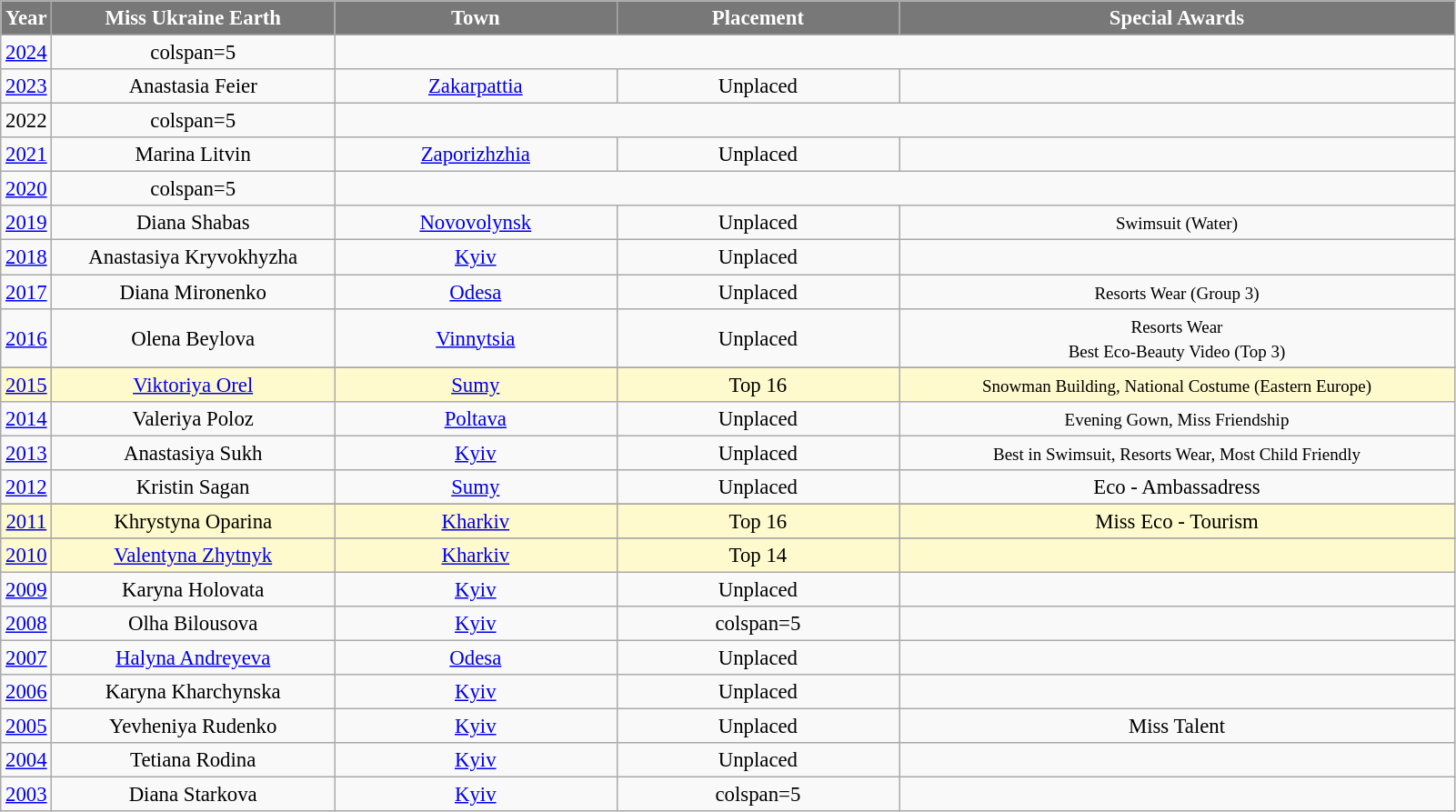<table class="wikitable sortable" style="font-size: 95%; text-align:center">
<tr>
<th width="30" style="background-color:#787878;color:#FFFFFF;">Year</th>
<th width="200" style="background-color:#787878;color:#FFFFFF;">Miss Ukraine Earth</th>
<th width="200" style="background-color:#787878;color:#FFFFFF;">Town</th>
<th width="200" style="background-color:#787878;color:#FFFFFF;">Placement</th>
<th width="400" style="background-color:#787878;color:#FFFFFF;">Special Awards</th>
</tr>
<tr>
<td><a href='#'>2024</a></td>
<td>colspan=5 </td>
</tr>
<tr>
<td><a href='#'>2023</a></td>
<td>Anastasia Feier</td>
<td><a href='#'>Zakarpattia</a></td>
<td>Unplaced</td>
<td></td>
</tr>
<tr>
<td>2022</td>
<td>colspan=5 </td>
</tr>
<tr>
<td><a href='#'>2021</a></td>
<td>Marina Litvin</td>
<td><a href='#'>Zaporizhzhia</a></td>
<td>Unplaced</td>
<td></td>
</tr>
<tr>
<td><a href='#'>2020</a></td>
<td>colspan=5 </td>
</tr>
<tr>
<td><a href='#'>2019</a></td>
<td>Diana Shabas</td>
<td><a href='#'>Novovolynsk</a></td>
<td>Unplaced</td>
<td><small> Swimsuit (Water)</small></td>
</tr>
<tr>
<td><a href='#'>2018</a></td>
<td>Anastasiya Kryvokhyzha</td>
<td><a href='#'>Kyiv</a></td>
<td>Unplaced</td>
<td></td>
</tr>
<tr>
<td><a href='#'>2017</a></td>
<td>Diana Mironenko</td>
<td><a href='#'>Odesa</a></td>
<td>Unplaced</td>
<td><small> Resorts Wear (Group 3)</small></td>
</tr>
<tr>
<td><a href='#'>2016</a></td>
<td>Olena Beylova</td>
<td><a href='#'>Vinnytsia</a></td>
<td>Unplaced</td>
<td><small> Resorts Wear<br>Best Eco-Beauty Video (Top 3)</small></td>
</tr>
<tr>
</tr>
<tr style="background:#FFFACD;">
<td><a href='#'>2015</a></td>
<td><a href='#'>Viktoriya Orel</a></td>
<td><a href='#'>Sumy</a></td>
<td>Top 16</td>
<td><small> Snowman Building,  National Costume (Eastern Europe)</small></td>
</tr>
<tr>
<td><a href='#'>2014</a></td>
<td>Valeriya Poloz</td>
<td><a href='#'>Poltava</a></td>
<td>Unplaced</td>
<td><small> Evening Gown,  Miss Friendship</small></td>
</tr>
<tr>
<td><a href='#'>2013</a></td>
<td>Anastasiya Sukh</td>
<td><a href='#'>Kyiv</a></td>
<td>Unplaced</td>
<td><small> Best in Swimsuit,  Resorts Wear,  Most Child Friendly</small></td>
</tr>
<tr>
<td><a href='#'>2012</a></td>
<td>Kristin Sagan</td>
<td><a href='#'>Sumy</a></td>
<td>Unplaced</td>
<td> Eco - Ambassadress</td>
</tr>
<tr>
</tr>
<tr style="background-color:#FFFACD;">
<td><a href='#'>2011</a></td>
<td>Khrystyna Oparina</td>
<td><a href='#'>Kharkiv</a></td>
<td>Top 16</td>
<td>Miss Eco - Tourism</td>
</tr>
<tr>
</tr>
<tr style="background-color:#FFFACD;">
<td><a href='#'>2010</a></td>
<td><a href='#'>Valentyna Zhytnyk</a></td>
<td><a href='#'>Kharkiv</a></td>
<td>Top 14</td>
<td></td>
</tr>
<tr>
<td><a href='#'>2009</a></td>
<td>Karyna Holovata</td>
<td><a href='#'>Kyiv</a></td>
<td>Unplaced</td>
<td></td>
</tr>
<tr>
<td><a href='#'>2008</a></td>
<td>Olha Bilousova</td>
<td><a href='#'>Kyiv</a></td>
<td>colspan=5 </td>
</tr>
<tr>
<td><a href='#'>2007</a></td>
<td><a href='#'>Halyna Andreyeva</a></td>
<td><a href='#'>Odesa</a></td>
<td>Unplaced</td>
<td></td>
</tr>
<tr>
<td><a href='#'>2006</a></td>
<td>Karyna Kharchynska</td>
<td><a href='#'>Kyiv</a></td>
<td>Unplaced</td>
<td></td>
</tr>
<tr>
<td><a href='#'>2005</a></td>
<td>Yevheniya Rudenko</td>
<td><a href='#'>Kyiv</a></td>
<td>Unplaced</td>
<td>Miss Talent</td>
</tr>
<tr>
<td><a href='#'>2004</a></td>
<td>Tetiana Rodina</td>
<td><a href='#'>Kyiv</a></td>
<td>Unplaced</td>
<td></td>
</tr>
<tr>
<td><a href='#'>2003</a></td>
<td>Diana Starkova</td>
<td><a href='#'>Kyiv</a></td>
<td>colspan=5 </td>
</tr>
</table>
